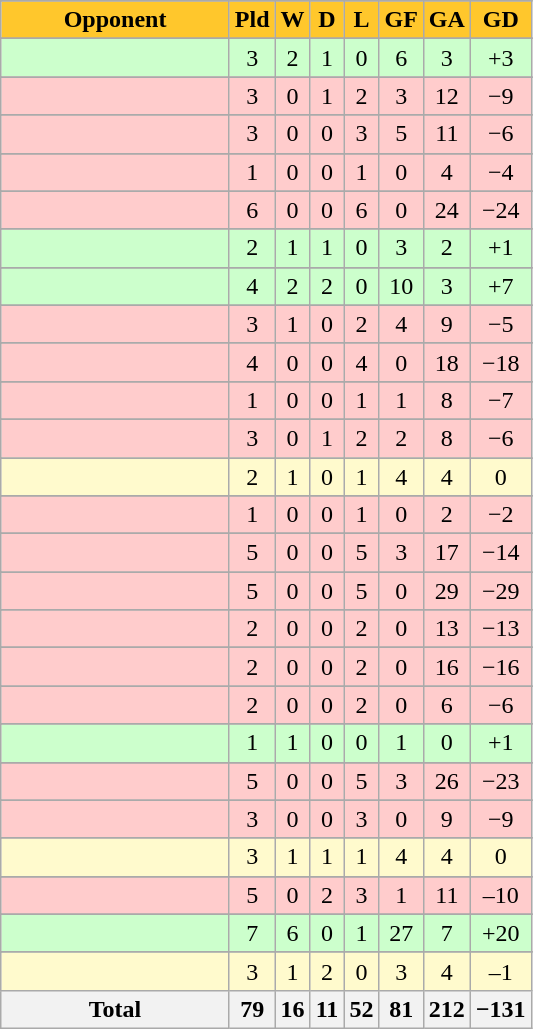<table class="wikitable" style="font-size:100%; text-align: center;">
<tr>
</tr>
<tr style="color:black;">
<th style="width:145px; background:#FFC72C;">Opponent</th>
<th style="width:1px; background:#FFC72C;">Pld</th>
<th style="width:1px; background:#FFC72C;">W</th>
<th style="width:1px; background:#FFC72C;">D</th>
<th style="width:1px; background:#FFC72C;">L</th>
<th style="width:1px; background:#FFC72C;">GF</th>
<th style="width:1px; background:#FFC72C;">GA</th>
<th style="width:1px; background:#FFC72C;">GD</th>
</tr>
<tr>
</tr>
<tr bgcolor="#CCFFCC">
<td style="text-align:left;"></td>
<td>3</td>
<td>2</td>
<td>1</td>
<td>0</td>
<td>6</td>
<td>3</td>
<td>+3</td>
</tr>
<tr>
</tr>
<tr bgcolor="#FFCCCC">
<td style="text-align:left;"></td>
<td>3</td>
<td>0</td>
<td>1</td>
<td>2</td>
<td>3</td>
<td>12</td>
<td>−9</td>
</tr>
<tr>
</tr>
<tr bgcolor="#FFCCCC">
<td style="text-align:left;"></td>
<td>3</td>
<td>0</td>
<td>0</td>
<td>3</td>
<td>5</td>
<td>11</td>
<td>−6</td>
</tr>
<tr>
</tr>
<tr bgcolor="#FFCCCC">
<td style="text-align:left;"></td>
<td>1</td>
<td>0</td>
<td>0</td>
<td>1</td>
<td>0</td>
<td>4</td>
<td>−4</td>
</tr>
<tr>
</tr>
<tr bgcolor="#FFCCCC">
<td style="text-align:left;"></td>
<td>6</td>
<td>0</td>
<td>0</td>
<td>6</td>
<td>0</td>
<td>24</td>
<td>−24</td>
</tr>
<tr>
</tr>
<tr bgcolor="#CCFFCC">
<td style="text-align:left;"></td>
<td>2</td>
<td>1</td>
<td>1</td>
<td>0</td>
<td>3</td>
<td>2</td>
<td>+1</td>
</tr>
<tr>
</tr>
<tr bgcolor="#CCFFCC">
<td style="text-align:left;"></td>
<td>4</td>
<td>2</td>
<td>2</td>
<td>0</td>
<td>10</td>
<td>3</td>
<td>+7</td>
</tr>
<tr>
</tr>
<tr bgcolor="#FFCCCC">
<td style="text-align:left;"></td>
<td>3</td>
<td>1</td>
<td>0</td>
<td>2</td>
<td>4</td>
<td>9</td>
<td>−5</td>
</tr>
<tr>
</tr>
<tr bgcolor="#FFCCCC">
<td style="text-align:left;"></td>
<td>4</td>
<td>0</td>
<td>0</td>
<td>4</td>
<td>0</td>
<td>18</td>
<td>−18</td>
</tr>
<tr>
</tr>
<tr bgcolor="#FFCCCC">
<td style="text-align:left;"></td>
<td>1</td>
<td>0</td>
<td>0</td>
<td>1</td>
<td>1</td>
<td>8</td>
<td>−7</td>
</tr>
<tr>
</tr>
<tr bgcolor="#FFCCCC">
<td style="text-align:left;"></td>
<td>3</td>
<td>0</td>
<td>1</td>
<td>2</td>
<td>2</td>
<td>8</td>
<td>−6</td>
</tr>
<tr>
</tr>
<tr bgcolor="#FFFACD">
<td style="text-align:left;"></td>
<td>2</td>
<td>1</td>
<td>0</td>
<td>1</td>
<td>4</td>
<td>4</td>
<td>0</td>
</tr>
<tr>
</tr>
<tr bgcolor="#FFCCCC">
<td style="text-align:left;"></td>
<td>1</td>
<td>0</td>
<td>0</td>
<td>1</td>
<td>0</td>
<td>2</td>
<td>−2</td>
</tr>
<tr>
</tr>
<tr bgcolor="#FFCCCC">
<td style="text-align:left;"></td>
<td>5</td>
<td>0</td>
<td>0</td>
<td>5</td>
<td>3</td>
<td>17</td>
<td>−14</td>
</tr>
<tr>
</tr>
<tr bgcolor="#FFCCCC">
<td style="text-align:left;"></td>
<td>5</td>
<td>0</td>
<td>0</td>
<td>5</td>
<td>0</td>
<td>29</td>
<td>−29</td>
</tr>
<tr>
</tr>
<tr bgcolor="#FFCCCC">
<td style="text-align:left;"></td>
<td>2</td>
<td>0</td>
<td>0</td>
<td>2</td>
<td>0</td>
<td>13</td>
<td>−13</td>
</tr>
<tr>
</tr>
<tr bgcolor="#FFCCCC">
<td style="text-align:left;"></td>
<td>2</td>
<td>0</td>
<td>0</td>
<td>2</td>
<td>0</td>
<td>16</td>
<td>−16</td>
</tr>
<tr>
</tr>
<tr bgcolor="#FFCCCC">
<td style="text-align:left;"></td>
<td>2</td>
<td>0</td>
<td>0</td>
<td>2</td>
<td>0</td>
<td>6</td>
<td>−6</td>
</tr>
<tr>
</tr>
<tr bgcolor="#CCFFCC">
<td style="text-align:left;"></td>
<td>1</td>
<td>1</td>
<td>0</td>
<td>0</td>
<td>1</td>
<td>0</td>
<td>+1</td>
</tr>
<tr>
</tr>
<tr bgcolor="#FFCCCC">
<td style="text-align:left;"></td>
<td>5</td>
<td>0</td>
<td>0</td>
<td>5</td>
<td>3</td>
<td>26</td>
<td>−23</td>
</tr>
<tr>
</tr>
<tr bgcolor="#FFCCCC">
<td style="text-align:left;"></td>
<td>3</td>
<td>0</td>
<td>0</td>
<td>3</td>
<td>0</td>
<td>9</td>
<td>−9</td>
</tr>
<tr>
</tr>
<tr bgcolor="#FFFACD">
<td style="text-align:left;"></td>
<td>3</td>
<td>1</td>
<td>1</td>
<td>1</td>
<td>4</td>
<td>4</td>
<td>0</td>
</tr>
<tr>
</tr>
<tr bgcolor="#FFCCCC">
<td style="text-align:left;"></td>
<td>5</td>
<td>0</td>
<td>2</td>
<td>3</td>
<td>1</td>
<td>11</td>
<td>–10</td>
</tr>
<tr>
</tr>
<tr bgcolor="#CCFFCC">
<td style="text-align:left;"></td>
<td>7</td>
<td>6</td>
<td>0</td>
<td>1</td>
<td>27</td>
<td>7</td>
<td>+20</td>
</tr>
<tr>
</tr>
<tr bgcolor="#FFFACD">
<td style="text-align:left;"></td>
<td>3</td>
<td>1</td>
<td>2</td>
<td>0</td>
<td>3</td>
<td>4</td>
<td>–1</td>
</tr>
<tr class="sortbottom">
<th>Total</th>
<th>79</th>
<th>16</th>
<th>11</th>
<th>52</th>
<th>81</th>
<th>212</th>
<th>−131</th>
</tr>
</table>
